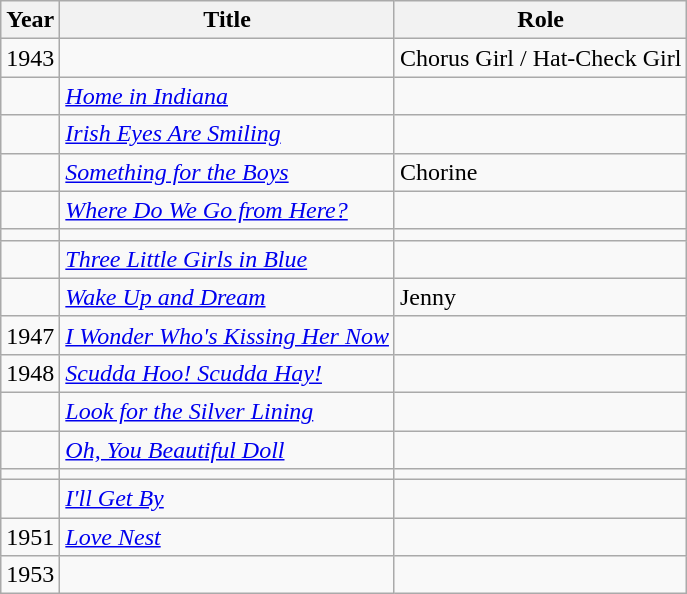<table class="wikitable sortable">
<tr>
<th>Year</th>
<th>Title</th>
<th>Role</th>
</tr>
<tr>
<td>1943</td>
<td></td>
<td>Chorus Girl / Hat-Check Girl </td>
</tr>
<tr>
<td></td>
<td><em><a href='#'>Home in Indiana</a></em></td>
<td></td>
</tr>
<tr>
<td></td>
<td><em><a href='#'>Irish Eyes Are Smiling</a></em></td>
<td></td>
</tr>
<tr>
<td></td>
<td><em><a href='#'>Something for the Boys</a></em></td>
<td>Chorine </td>
</tr>
<tr>
<td></td>
<td><em><a href='#'>Where Do We Go from Here?</a></em></td>
<td></td>
</tr>
<tr>
<td></td>
<td></td>
<td></td>
</tr>
<tr>
<td></td>
<td><em><a href='#'>Three Little Girls in Blue</a></em></td>
<td></td>
</tr>
<tr>
<td></td>
<td><em><a href='#'>Wake Up and Dream</a></em></td>
<td>Jenny</td>
</tr>
<tr>
<td>1947</td>
<td><em><a href='#'>I Wonder Who's Kissing Her Now</a></em></td>
<td></td>
</tr>
<tr>
<td>1948</td>
<td><em><a href='#'>Scudda Hoo! Scudda Hay!</a></em></td>
<td></td>
</tr>
<tr>
<td></td>
<td><em><a href='#'>Look for the Silver Lining</a></em></td>
<td></td>
</tr>
<tr>
<td></td>
<td><em><a href='#'>Oh, You Beautiful Doll</a></em></td>
<td></td>
</tr>
<tr>
<td></td>
<td></td>
<td></td>
</tr>
<tr>
<td></td>
<td><em><a href='#'>I'll Get By</a></em></td>
<td></td>
</tr>
<tr>
<td>1951</td>
<td><em><a href='#'>Love Nest</a></em></td>
<td></td>
</tr>
<tr>
<td>1953</td>
<td></td>
<td></td>
</tr>
</table>
